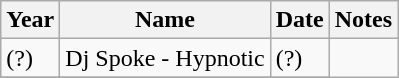<table class="wikitable">
<tr>
<th>Year</th>
<th>Name</th>
<th>Date</th>
<th>Notes</th>
</tr>
<tr>
<td>(?)</td>
<td>Dj Spoke - Hypnotic</td>
<td>(?)</td>
</tr>
<tr>
</tr>
</table>
